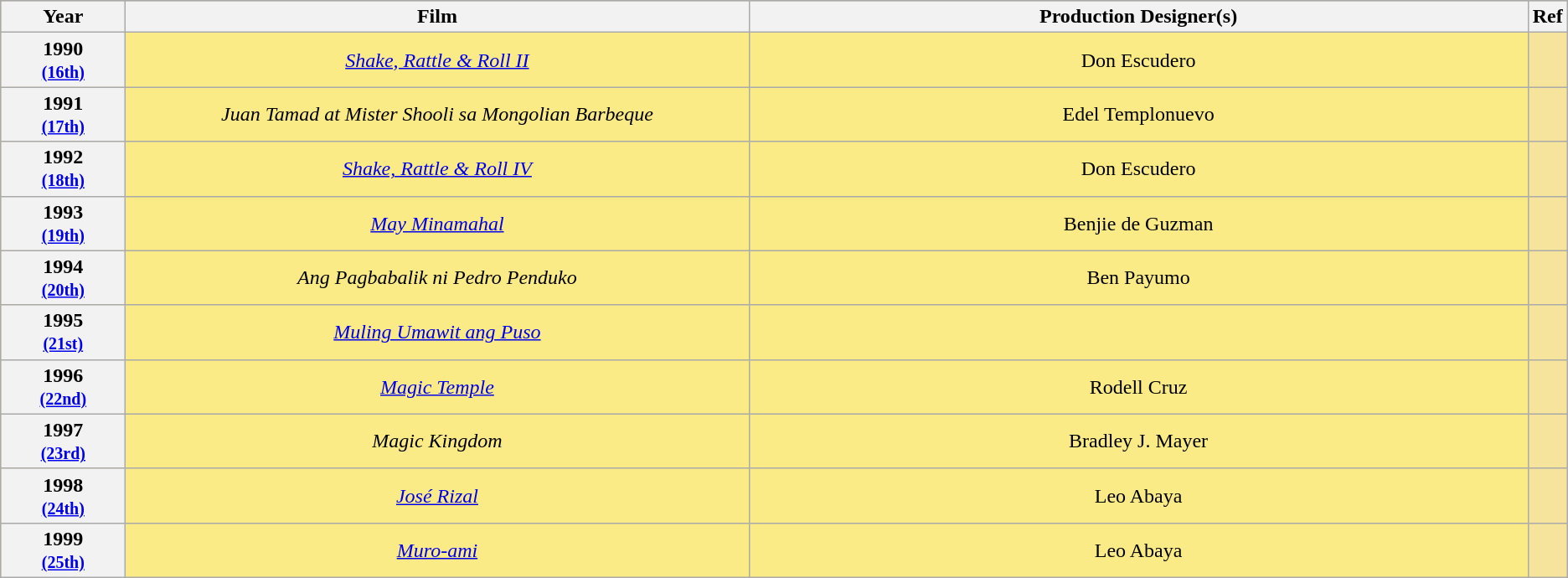<table class="wikitable" rowspan=2 style="text-align: center; background: #f6e39c">
<tr style="background:#bebebe;">
<th scope="col" style="width:8%;">Year</th>
<th scope="col" style="width:40%;">Film</th>
<th scope="col" style="width:50%;">Production Designer(s)</th>
<th scope="col" style="width:2%;">Ref</th>
</tr>
<tr>
<th scope="row" style="text-align:center">1990 <br><small><a href='#'>(16th)</a> </small></th>
<td style="background:#FAEB86"><em><a href='#'>Shake, Rattle & Roll II</a></em></td>
<td style="background:#FAEB86">Don Escudero</td>
<td></td>
</tr>
<tr>
<th scope="row" style="text-align:center">1991 <br><small><a href='#'>(17th)</a> </small></th>
<td style="background:#FAEB86"><em>Juan Tamad at Mister Shooli sa Mongolian Barbeque</em></td>
<td style="background:#FAEB86">Edel Templonuevo</td>
<td></td>
</tr>
<tr>
<th scope="row" style="text-align:center">1992 <br><small><a href='#'>(18th)</a> </small></th>
<td style="background:#FAEB86"><em><a href='#'>Shake, Rattle & Roll IV</a></em></td>
<td style="background:#FAEB86">Don Escudero</td>
<td></td>
</tr>
<tr>
<th scope="row" style="text-align:center">1993 <br><small><a href='#'>(19th)</a> </small></th>
<td style="background:#FAEB86"><em><a href='#'>May Minamahal</a></em></td>
<td style="background:#FAEB86">Benjie de Guzman</td>
<td></td>
</tr>
<tr>
<th scope="row" style="text-align:center">1994 <br><small><a href='#'>(20th)</a> </small></th>
<td style="background:#FAEB86"><em>Ang Pagbabalik ni Pedro Penduko</em></td>
<td style="background:#FAEB86">Ben Payumo</td>
<td></td>
</tr>
<tr>
<th scope="row" style="text-align:center">1995 <br><small><a href='#'>(21st)</a> </small></th>
<td style="background:#FAEB86"><em><a href='#'>Muling Umawit ang Puso</a></em></td>
<td style="background:#FAEB86"></td>
<td></td>
</tr>
<tr>
<th scope="row" style="text-align:center">1996 <br><small><a href='#'>(22nd)</a> </small></th>
<td style="background:#FAEB86"><em><a href='#'>Magic Temple</a></em></td>
<td style="background:#FAEB86">Rodell Cruz</td>
<td></td>
</tr>
<tr>
<th scope="row" style="text-align:center">1997 <br><small><a href='#'>(23rd)</a> </small></th>
<td style="background:#FAEB86"><em>Magic Kingdom</em></td>
<td style="background:#FAEB86">Bradley J. Mayer</td>
<td></td>
</tr>
<tr>
<th scope="row" style="text-align:center">1998 <br><small><a href='#'>(24th)</a> </small></th>
<td style="background:#FAEB86"><em><a href='#'>José Rizal</a></em></td>
<td style="background:#FAEB86">Leo Abaya</td>
<td></td>
</tr>
<tr>
<th scope="row" style="text-align:center">1999 <br><small><a href='#'>(25th)</a> </small></th>
<td style="background:#FAEB86"><em><a href='#'>Muro-ami</a></em></td>
<td style="background:#FAEB86">Leo Abaya</td>
<td></td>
</tr>
</table>
